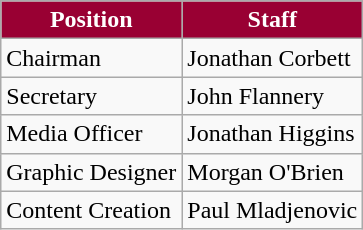<table class=wikitable>
<tr>
<th style="color:#FFFFFF; background:#990033">Position</th>
<th style="color:#FFFFFF; background:#990033">Staff</th>
</tr>
<tr>
<td>Chairman</td>
<td>Jonathan Corbett</td>
</tr>
<tr>
<td>Secretary</td>
<td>John Flannery</td>
</tr>
<tr>
<td>Media Officer</td>
<td>Jonathan Higgins</td>
</tr>
<tr>
<td>Graphic Designer</td>
<td>Morgan O'Brien</td>
</tr>
<tr>
<td>Content Creation</td>
<td>Paul Mladjenovic</td>
</tr>
</table>
